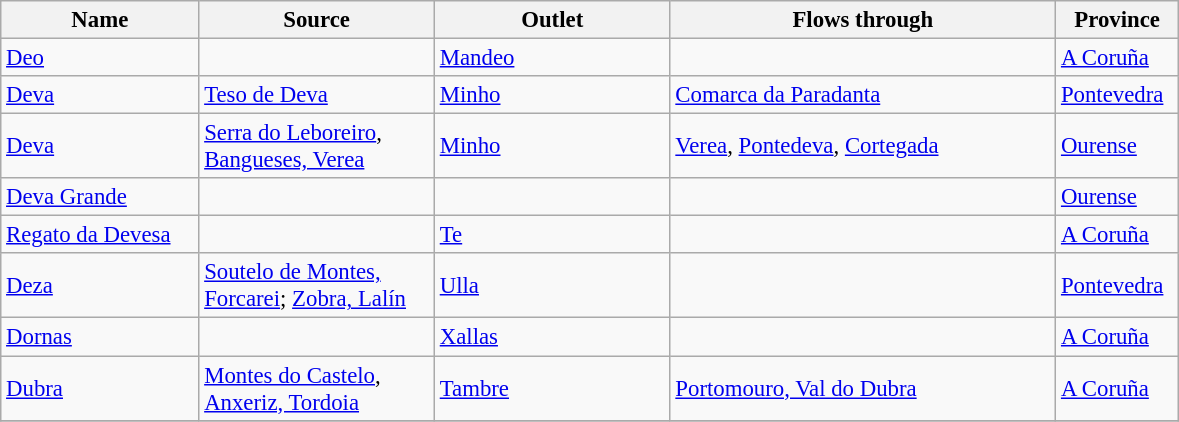<table class="wikitable sortable" style="font-size:95%;">
<tr>
<th width="125">Name</th>
<th width="150">Source</th>
<th width="150">Outlet</th>
<th width="250">Flows through</th>
<th width="75">Province</th>
</tr>
<tr>
<td><a href='#'>Deo</a></td>
<td></td>
<td><a href='#'>Mandeo</a></td>
<td></td>
<td><a href='#'>A Coruña</a></td>
</tr>
<tr>
<td><a href='#'>Deva</a></td>
<td><a href='#'>Teso de Deva</a></td>
<td><a href='#'>Minho</a></td>
<td><a href='#'>Comarca da Paradanta</a></td>
<td><a href='#'>Pontevedra</a></td>
</tr>
<tr>
<td><a href='#'>Deva</a></td>
<td><a href='#'>Serra do Leboreiro</a>, <a href='#'>Bangueses, Verea</a></td>
<td><a href='#'>Minho</a></td>
<td><a href='#'>Verea</a>, <a href='#'>Pontedeva</a>, <a href='#'>Cortegada</a></td>
<td><a href='#'>Ourense</a></td>
</tr>
<tr>
<td><a href='#'>Deva Grande</a></td>
<td></td>
<td></td>
<td></td>
<td><a href='#'>Ourense</a></td>
</tr>
<tr>
<td><a href='#'>Regato da Devesa</a></td>
<td></td>
<td><a href='#'>Te</a></td>
<td></td>
<td><a href='#'>A Coruña</a></td>
</tr>
<tr>
<td><a href='#'>Deza</a></td>
<td><a href='#'>Soutelo de Montes, Forcarei</a>; <a href='#'>Zobra, Lalín</a></td>
<td><a href='#'>Ulla</a></td>
<td></td>
<td><a href='#'>Pontevedra</a></td>
</tr>
<tr>
<td><a href='#'>Dornas</a></td>
<td></td>
<td><a href='#'>Xallas</a></td>
<td></td>
<td><a href='#'>A Coruña</a></td>
</tr>
<tr>
<td><a href='#'>Dubra</a></td>
<td><a href='#'>Montes do Castelo</a>, <a href='#'>Anxeriz, Tordoia</a></td>
<td><a href='#'>Tambre</a></td>
<td><a href='#'>Portomouro, Val do Dubra</a></td>
<td><a href='#'>A Coruña</a></td>
</tr>
<tr>
</tr>
</table>
